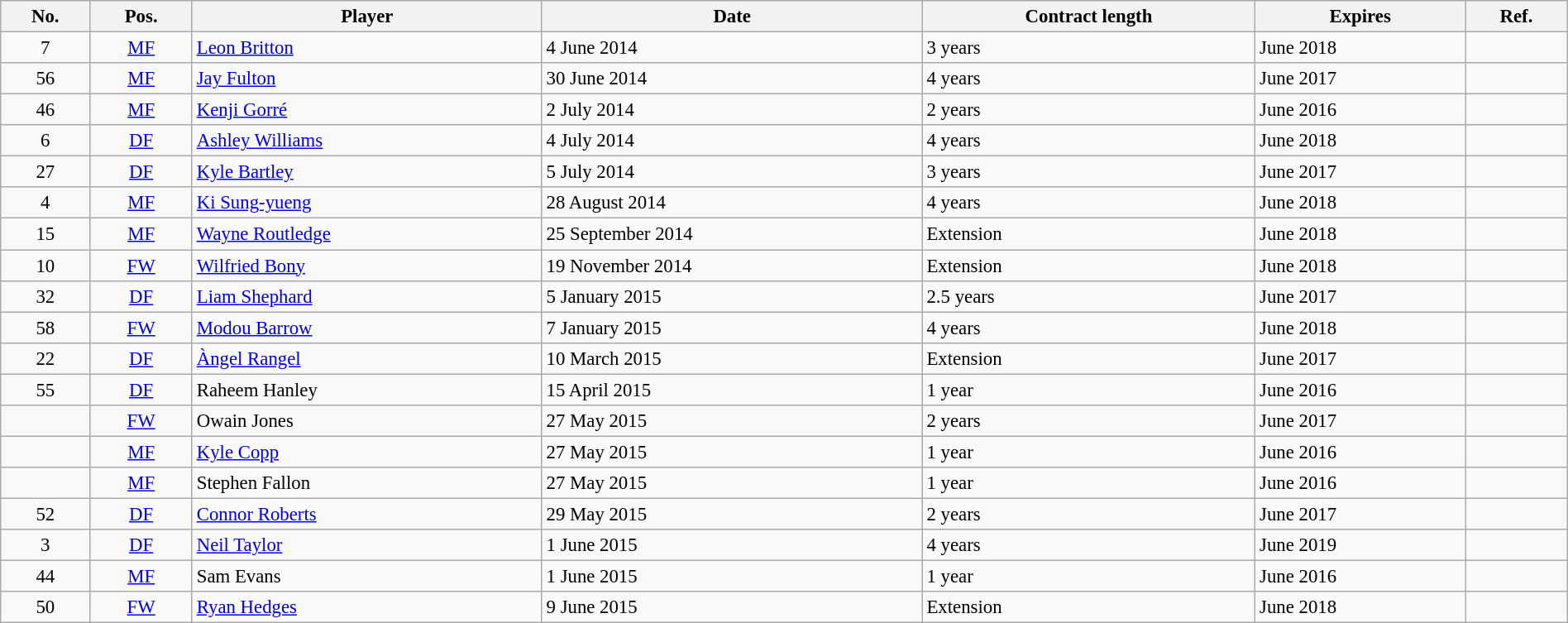<table class="wikitable" style="width:100%; text-align:center; font-size:95%; text-align:left;">
<tr>
<th>No.</th>
<th>Pos.</th>
<th>Player</th>
<th>Date</th>
<th>Contract length</th>
<th>Expires</th>
<th>Ref.</th>
</tr>
<tr>
<td style="text-align:center;">7</td>
<td style="text-align:center;"><a href='#'>MF</a></td>
<td> <a href='#'>Leon Britton</a></td>
<td>4 June 2014</td>
<td>3 years</td>
<td>June 2018</td>
<td></td>
</tr>
<tr>
<td style="text-align:center;">56</td>
<td style="text-align:center;"><a href='#'>MF</a></td>
<td> <a href='#'>Jay Fulton</a></td>
<td>30 June 2014</td>
<td>4 years</td>
<td>June 2017</td>
<td></td>
</tr>
<tr>
<td style="text-align:center;">46</td>
<td style="text-align:center;"><a href='#'>MF</a></td>
<td> <a href='#'>Kenji Gorré</a></td>
<td>2 July 2014</td>
<td>2 years</td>
<td>June 2016</td>
<td></td>
</tr>
<tr>
<td style="text-align:center;">6</td>
<td style="text-align:center;"><a href='#'>DF</a></td>
<td> <a href='#'>Ashley Williams</a></td>
<td>4 July 2014</td>
<td>4 years</td>
<td>June 2018</td>
<td></td>
</tr>
<tr>
<td style="text-align:center;">27</td>
<td style="text-align:center;"><a href='#'>DF</a></td>
<td> <a href='#'>Kyle Bartley</a></td>
<td>5 July 2014</td>
<td>3 years</td>
<td>June 2017</td>
<td></td>
</tr>
<tr>
<td style="text-align:center;">4</td>
<td style="text-align:center;"><a href='#'>MF</a></td>
<td> <a href='#'>Ki Sung-yueng</a></td>
<td>28 August 2014</td>
<td>4 years</td>
<td>June 2018</td>
<td></td>
</tr>
<tr>
<td style="text-align:center;">15</td>
<td style="text-align:center;"><a href='#'>MF</a></td>
<td> <a href='#'>Wayne Routledge</a></td>
<td>25 September 2014</td>
<td>Extension</td>
<td>June 2018</td>
<td></td>
</tr>
<tr>
<td style="text-align:center;">10</td>
<td style="text-align:center;"><a href='#'>FW</a></td>
<td> <a href='#'>Wilfried Bony</a></td>
<td>19 November 2014</td>
<td>Extension</td>
<td>June 2018</td>
<td></td>
</tr>
<tr>
<td style="text-align:center;">32</td>
<td style="text-align:center;"><a href='#'>DF</a></td>
<td> <a href='#'>Liam Shephard</a></td>
<td>5 January 2015</td>
<td>2.5 years</td>
<td>June 2017</td>
<td></td>
</tr>
<tr>
<td style="text-align:center;">58</td>
<td style="text-align:center;"><a href='#'>FW</a></td>
<td> <a href='#'>Modou Barrow</a></td>
<td>7 January 2015</td>
<td>4 years</td>
<td>June 2018</td>
<td></td>
</tr>
<tr>
<td style="text-align:center;">22</td>
<td style="text-align:center;"><a href='#'>DF</a></td>
<td> <a href='#'>Àngel Rangel</a></td>
<td>10 March 2015</td>
<td>Extension</td>
<td>June 2017</td>
<td></td>
</tr>
<tr>
<td style="text-align:center;">55</td>
<td style="text-align:center;"><a href='#'>DF</a></td>
<td> Raheem Hanley</td>
<td>15 April 2015</td>
<td>1 year</td>
<td>June 2016</td>
<td></td>
</tr>
<tr>
<td style="text-align:center;"></td>
<td style="text-align:center;"><a href='#'>FW</a></td>
<td> Owain Jones</td>
<td>27 May 2015</td>
<td>2 years</td>
<td>June 2017</td>
<td></td>
</tr>
<tr>
<td style="text-align:center;"></td>
<td style="text-align:center;"><a href='#'>MF</a></td>
<td> <a href='#'>Kyle Copp</a></td>
<td>27 May 2015</td>
<td>1 year</td>
<td>June 2016</td>
<td></td>
</tr>
<tr>
<td style="text-align:center;"></td>
<td style="text-align:center;"><a href='#'>MF</a></td>
<td> Stephen Fallon</td>
<td>27 May 2015</td>
<td>1 year</td>
<td>June 2016</td>
<td></td>
</tr>
<tr>
<td style="text-align:center;">52</td>
<td style="text-align:center;"><a href='#'>DF</a></td>
<td> <a href='#'>Connor Roberts</a></td>
<td>29 May 2015</td>
<td>2 years</td>
<td>June 2017</td>
<td></td>
</tr>
<tr>
<td style="text-align:center;">3</td>
<td style="text-align:center;"><a href='#'>DF</a></td>
<td> <a href='#'>Neil Taylor</a></td>
<td>1 June 2015</td>
<td>4 years</td>
<td>June 2019</td>
<td></td>
</tr>
<tr>
<td style="text-align:center;">44</td>
<td style="text-align:center;"><a href='#'>MF</a></td>
<td> Sam Evans</td>
<td>1 June 2015</td>
<td>1 year</td>
<td>June 2016</td>
<td></td>
</tr>
<tr>
<td style="text-align:center;">50</td>
<td style="text-align:center;"><a href='#'>FW</a></td>
<td> <a href='#'>Ryan Hedges</a></td>
<td>9 June 2015</td>
<td>Extension</td>
<td>June 2018</td>
<td></td>
</tr>
</table>
